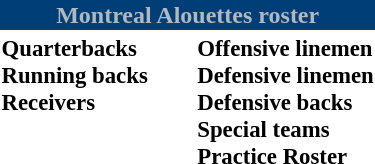<table class="toccolours" style="text-align: left;">
<tr>
<th colspan="7" style="background-color: #003E77; color:#B1B9BC; text-align:center"><strong>Montreal Alouettes roster</strong></th>
</tr>
<tr>
<td style="font-size: 95%;" valign="top"><strong>Quarterbacks</strong><br><strong>Running backs</strong><br><strong>Receivers</strong></td>
<td style="width: 25px;"></td>
<td style="font-size: 95%;" valign="top"><strong>Offensive linemen</strong><br><strong>Defensive linemen</strong><br><strong>Defensive backs</strong><br><strong>Special teams</strong><br><strong>Practice Roster</strong></td>
</tr>
<tr>
</tr>
</table>
